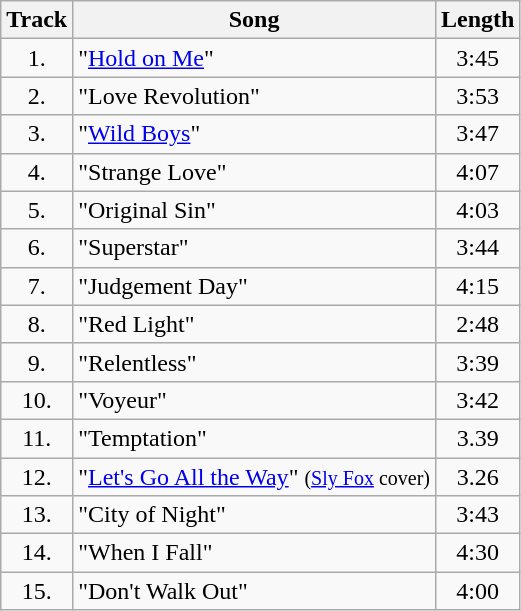<table class="wikitable">
<tr>
<th width="40">Track</th>
<th>Song</th>
<th>Length</th>
</tr>
<tr>
<td align="center" valign="top">1.</td>
<td align="left" valign="top">"<a href='#'>Hold on Me</a>"</td>
<td align="center" valign="top">3:45</td>
</tr>
<tr>
<td align="center" valign="top">2.</td>
<td align="left" valign="top">"Love Revolution"</td>
<td align="center" valign="top">3:53</td>
</tr>
<tr>
<td align="center" valign="top">3.</td>
<td align="left" valign="top">"<a href='#'>Wild Boys</a>"</td>
<td align="center" valign="top">3:47</td>
</tr>
<tr>
<td align="center" valign="top">4.</td>
<td align="left" valign="top">"Strange Love"</td>
<td align="center" valign="top">4:07</td>
</tr>
<tr>
<td align="center" valign="top">5.</td>
<td align="left" valign="top">"Original Sin"</td>
<td align="center" valign="top">4:03</td>
</tr>
<tr>
<td align="center" valign="top">6.</td>
<td align="left" valign="top">"Superstar"</td>
<td align="center" valign="top">3:44</td>
</tr>
<tr>
<td align="center" valign="top">7.</td>
<td align="left" valign="top">"Judgement Day"</td>
<td align="center" valign="top">4:15</td>
</tr>
<tr>
<td align="center" valign="top">8.</td>
<td align="left" valign="top">"Red Light"</td>
<td align="center" valign="top">2:48</td>
</tr>
<tr>
<td align="center" valign="top">9.</td>
<td align="left" valign="top">"Relentless"</td>
<td align="center" valign="top">3:39</td>
</tr>
<tr>
<td align="center" valign="top">10.</td>
<td align="left" valign="top">"Voyeur"</td>
<td align="center" valign="top">3:42</td>
</tr>
<tr>
<td align="center" valign="top">11.</td>
<td align="left" valign="top">"Temptation"</td>
<td align="center" valign="top">3.39</td>
</tr>
<tr>
<td align="center" valign="top">12.</td>
<td align="left" valign="top">"<a href='#'>Let's Go All the Way</a>" <small>(<a href='#'>Sly Fox</a> cover)</small></td>
<td align="center" valign="top">3.26</td>
</tr>
<tr>
<td align="center" valign="top">13.</td>
<td align="left" valign="top">"City of Night"</td>
<td align="center" valign="top">3:43</td>
</tr>
<tr>
<td align="center" valign="top">14.</td>
<td align="left" valign="top">"When I Fall"</td>
<td align="center" valign="top">4:30</td>
</tr>
<tr>
<td align="center" valign="top">15.</td>
<td align="left" valign="top">"Don't Walk Out"</td>
<td align="center" valign="top">4:00</td>
</tr>
</table>
